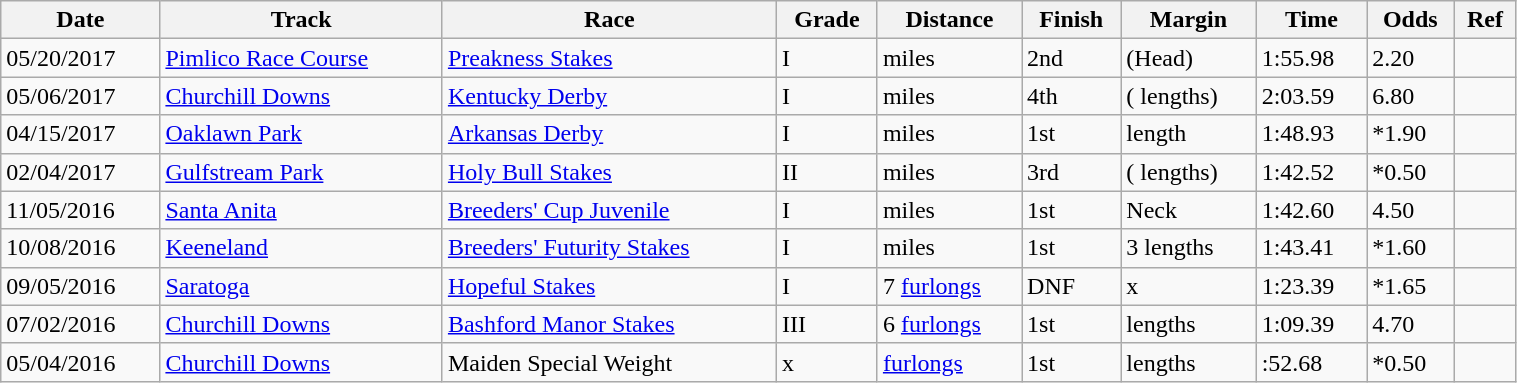<table class="wikitable sortable" style="width:80%;">
<tr>
<th>Date</th>
<th>Track</th>
<th>Race</th>
<th>Grade</th>
<th>Distance</th>
<th>Finish</th>
<th>Margin</th>
<th>Time</th>
<th>Odds</th>
<th>Ref</th>
</tr>
<tr>
<td>05/20/2017</td>
<td><a href='#'>Pimlico Race Course</a></td>
<td><a href='#'>Preakness Stakes</a></td>
<td>I</td>
<td> miles</td>
<td>2nd</td>
<td>(Head)</td>
<td>1:55.98</td>
<td>2.20</td>
<td></td>
</tr>
<tr>
<td>05/06/2017</td>
<td><a href='#'>Churchill Downs</a></td>
<td><a href='#'>Kentucky Derby</a></td>
<td>I</td>
<td> miles</td>
<td>4th</td>
<td> ( lengths)</td>
<td>2:03.59</td>
<td>6.80</td>
<td></td>
</tr>
<tr>
<td>04/15/2017</td>
<td><a href='#'>Oaklawn Park</a></td>
<td><a href='#'>Arkansas Derby</a></td>
<td>I</td>
<td> miles</td>
<td>1st</td>
<td>  length</td>
<td>1:48.93</td>
<td>*1.90</td>
<td></td>
</tr>
<tr>
<td>02/04/2017</td>
<td><a href='#'>Gulfstream Park</a></td>
<td><a href='#'>Holy Bull Stakes</a></td>
<td>II</td>
<td> miles</td>
<td>3rd</td>
<td>( lengths)</td>
<td>1:42.52</td>
<td>*0.50</td>
<td></td>
</tr>
<tr>
<td>11/05/2016</td>
<td><a href='#'>Santa Anita</a></td>
<td><a href='#'>Breeders' Cup Juvenile</a></td>
<td>I</td>
<td> miles</td>
<td>1st</td>
<td>Neck</td>
<td>1:42.60</td>
<td>4.50</td>
<td></td>
</tr>
<tr>
<td>10/08/2016</td>
<td><a href='#'>Keeneland</a></td>
<td><a href='#'>Breeders' Futurity Stakes</a></td>
<td>I</td>
<td> miles</td>
<td>1st</td>
<td>3 lengths</td>
<td>1:43.41</td>
<td>*1.60</td>
<td></td>
</tr>
<tr>
<td>09/05/2016</td>
<td><a href='#'>Saratoga</a></td>
<td><a href='#'>Hopeful Stakes</a></td>
<td>I</td>
<td>7 <a href='#'>furlongs</a></td>
<td>DNF</td>
<td>x</td>
<td>1:23.39</td>
<td>*1.65</td>
<td></td>
</tr>
<tr>
<td>07/02/2016</td>
<td><a href='#'>Churchill Downs</a></td>
<td><a href='#'>Bashford Manor Stakes</a></td>
<td>III</td>
<td>6 <a href='#'>furlongs</a></td>
<td>1st</td>
<td> lengths</td>
<td>1:09.39</td>
<td>4.70</td>
<td></td>
</tr>
<tr>
<td>05/04/2016</td>
<td><a href='#'>Churchill Downs</a></td>
<td>Maiden Special Weight</td>
<td>x</td>
<td> <a href='#'>furlongs</a></td>
<td>1st</td>
<td> lengths</td>
<td>:52.68</td>
<td>*0.50</td>
<td></td>
</tr>
</table>
